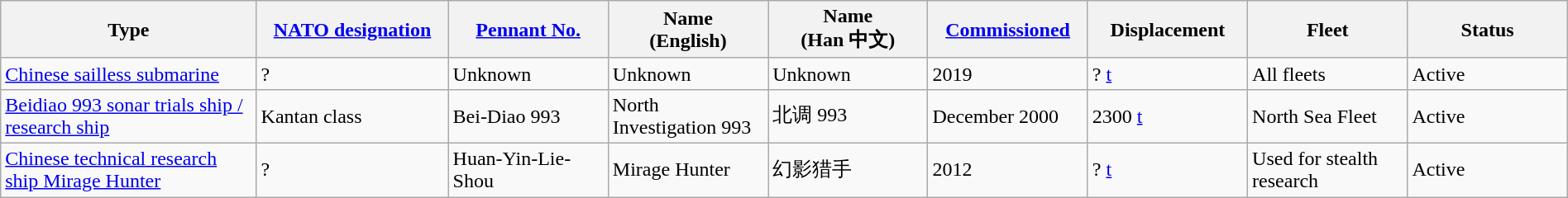<table class="wikitable sortable"  style="margin:auto; width:100%;">
<tr>
<th style="text-align:center; width:16%;">Type</th>
<th style="text-align:center; width:12%;"><a href='#'>NATO designation</a></th>
<th style="text-align:center; width:10%;"><a href='#'>Pennant No.</a></th>
<th style="text-align:center; width:10%;">Name<br>(English)</th>
<th style="text-align:center; width:10%;">Name<br>(Han 中文)</th>
<th style="text-align:center; width:10%;"><a href='#'>Commissioned</a></th>
<th style="text-align:center; width:10%;">Displacement</th>
<th style="text-align:center; width:10%;">Fleet</th>
<th style="text-align:center; width:10%;">Status</th>
</tr>
<tr>
<td><a href='#'>Chinese sailless submarine</a></td>
<td>?</td>
<td>Unknown</td>
<td>Unknown</td>
<td>Unknown</td>
<td>2019</td>
<td>? <a href='#'>t</a></td>
<td>All fleets</td>
<td><span>Active</span></td>
</tr>
<tr>
<td><a href='#'>Beidiao 993 sonar trials ship / research ship</a></td>
<td>Kantan class</td>
<td>Bei-Diao 993</td>
<td>North Investigation 993</td>
<td>北调 993</td>
<td>December 2000</td>
<td>2300 <a href='#'>t</a></td>
<td>North Sea Fleet</td>
<td><span>Active</span></td>
</tr>
<tr>
<td><a href='#'>Chinese technical research ship Mirage Hunter</a></td>
<td>?</td>
<td>Huan-Yin-Lie-Shou</td>
<td>Mirage Hunter</td>
<td>幻影猎手</td>
<td>2012</td>
<td>? <a href='#'>t</a></td>
<td>Used for stealth research</td>
<td><span>Active</span></td>
</tr>
</table>
